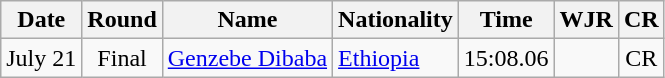<table class="wikitable" style="text-align:center">
<tr>
<th>Date</th>
<th>Round</th>
<th>Name</th>
<th>Nationality</th>
<th>Time</th>
<th>WJR</th>
<th>CR</th>
</tr>
<tr>
<td>July 21</td>
<td>Final</td>
<td align="left"><a href='#'>Genzebe Dibaba</a></td>
<td align="left"> <a href='#'>Ethiopia</a></td>
<td>15:08.06</td>
<td></td>
<td>CR</td>
</tr>
</table>
